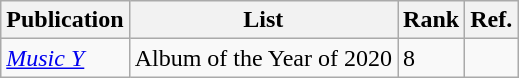<table class="wikitable">
<tr>
<th>Publication</th>
<th>List</th>
<th>Rank</th>
<th>Ref.</th>
</tr>
<tr>
<td><em><a href='#'>Music Y</a></em></td>
<td>Album of the Year of 2020</td>
<td>8</td>
<td></td>
</tr>
</table>
